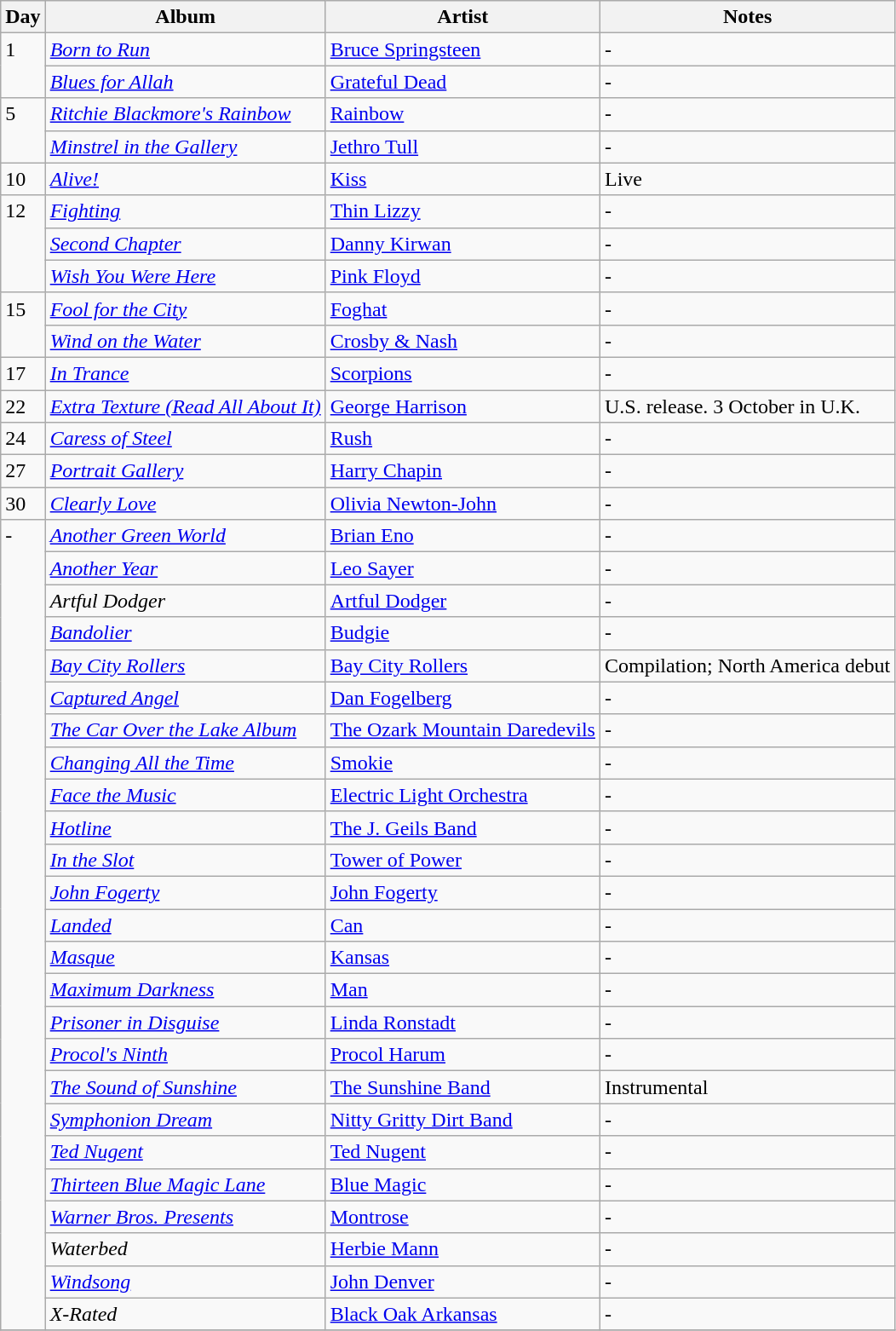<table class="wikitable">
<tr>
<th>Day</th>
<th>Album</th>
<th>Artist</th>
<th>Notes</th>
</tr>
<tr>
<td rowspan="2" valign="top">1</td>
<td><em><a href='#'>Born to Run</a></em></td>
<td><a href='#'>Bruce Springsteen</a></td>
<td>-</td>
</tr>
<tr>
<td><em><a href='#'>Blues for Allah</a></em></td>
<td><a href='#'>Grateful Dead</a></td>
<td>-</td>
</tr>
<tr>
<td rowspan="2" valign="top">5</td>
<td><em><a href='#'>Ritchie Blackmore's Rainbow</a></em></td>
<td><a href='#'>Rainbow</a></td>
<td>-</td>
</tr>
<tr>
<td><em><a href='#'>Minstrel in the Gallery</a></em></td>
<td><a href='#'>Jethro Tull</a></td>
<td>-</td>
</tr>
<tr>
<td rowspan="1" valign="top">10</td>
<td><em><a href='#'>Alive!</a></em></td>
<td><a href='#'>Kiss</a></td>
<td>Live</td>
</tr>
<tr>
<td rowspan="3" valign="top">12</td>
<td><em><a href='#'>Fighting</a></em></td>
<td><a href='#'>Thin Lizzy</a></td>
<td>-</td>
</tr>
<tr>
<td><em><a href='#'>Second Chapter</a></em></td>
<td><a href='#'>Danny Kirwan</a></td>
<td>-</td>
</tr>
<tr>
<td><em><a href='#'>Wish You Were Here</a></em></td>
<td><a href='#'>Pink Floyd</a></td>
<td>-</td>
</tr>
<tr>
<td rowspan="2" valign="top">15</td>
<td><em><a href='#'>Fool for the City</a></em></td>
<td><a href='#'>Foghat</a></td>
<td>-</td>
</tr>
<tr>
<td><em><a href='#'>Wind on the Water</a></em></td>
<td><a href='#'>Crosby & Nash</a></td>
<td>-</td>
</tr>
<tr>
<td rowspan="1" valign="top">17</td>
<td><em><a href='#'>In Trance</a></em></td>
<td><a href='#'>Scorpions</a></td>
<td>-</td>
</tr>
<tr>
<td rowspan="1" valign="top">22</td>
<td><em><a href='#'>Extra Texture (Read All About It)</a></em></td>
<td><a href='#'>George Harrison</a></td>
<td>U.S. release. 3 October in U.K.</td>
</tr>
<tr>
<td rowspan="1" valign="top">24</td>
<td><em><a href='#'>Caress of Steel</a></em></td>
<td><a href='#'>Rush</a></td>
<td>-</td>
</tr>
<tr>
<td rowspan="1" valign="top">27</td>
<td><em><a href='#'>Portrait Gallery</a></em></td>
<td><a href='#'>Harry Chapin</a></td>
<td>-</td>
</tr>
<tr>
<td rowspan="1" valign="top">30</td>
<td><em><a href='#'>Clearly Love</a></em></td>
<td><a href='#'>Olivia Newton-John</a></td>
<td>-</td>
</tr>
<tr>
<td rowspan="25" valign="top">-</td>
<td><em><a href='#'>Another Green World</a></em></td>
<td><a href='#'>Brian Eno</a></td>
<td>-</td>
</tr>
<tr>
<td><em><a href='#'>Another Year</a></em></td>
<td><a href='#'>Leo Sayer</a></td>
<td>-</td>
</tr>
<tr>
<td><em>Artful Dodger</em></td>
<td><a href='#'>Artful Dodger</a></td>
<td>-</td>
</tr>
<tr>
<td><em><a href='#'>Bandolier</a></em></td>
<td><a href='#'>Budgie</a></td>
<td>-</td>
</tr>
<tr>
<td><em><a href='#'>Bay City Rollers</a></em></td>
<td><a href='#'>Bay City Rollers</a></td>
<td>Compilation; North America debut</td>
</tr>
<tr>
<td><em><a href='#'>Captured Angel</a></em></td>
<td><a href='#'>Dan Fogelberg</a></td>
<td>-</td>
</tr>
<tr>
<td><em><a href='#'>The Car Over the Lake Album</a></em></td>
<td><a href='#'>The Ozark Mountain Daredevils</a></td>
<td>-</td>
</tr>
<tr>
<td><em><a href='#'>Changing All the Time</a></em></td>
<td><a href='#'>Smokie</a></td>
<td>-</td>
</tr>
<tr>
<td><em><a href='#'>Face the Music</a></em></td>
<td><a href='#'>Electric Light Orchestra</a></td>
<td>-</td>
</tr>
<tr>
<td><em><a href='#'>Hotline</a></em></td>
<td><a href='#'>The J. Geils Band</a></td>
<td>-</td>
</tr>
<tr>
<td><em><a href='#'>In the Slot</a></em></td>
<td><a href='#'>Tower of Power</a></td>
<td>-</td>
</tr>
<tr>
<td><em><a href='#'>John Fogerty</a></em></td>
<td><a href='#'>John Fogerty</a></td>
<td>-</td>
</tr>
<tr>
<td><em><a href='#'>Landed</a></em></td>
<td><a href='#'>Can</a></td>
<td>-</td>
</tr>
<tr>
<td><em><a href='#'>Masque</a></em></td>
<td><a href='#'>Kansas</a></td>
<td>-</td>
</tr>
<tr>
<td><em><a href='#'>Maximum Darkness</a></em></td>
<td><a href='#'>Man</a></td>
<td>-</td>
</tr>
<tr>
<td><em><a href='#'>Prisoner in Disguise</a></em></td>
<td><a href='#'>Linda Ronstadt</a></td>
<td>-</td>
</tr>
<tr>
<td><em><a href='#'>Procol's Ninth</a></em></td>
<td><a href='#'>Procol Harum</a></td>
<td>-</td>
</tr>
<tr>
<td><em><a href='#'>The Sound of Sunshine</a></em></td>
<td><a href='#'>The Sunshine Band</a></td>
<td>Instrumental</td>
</tr>
<tr>
<td><em><a href='#'>Symphonion Dream</a></em></td>
<td><a href='#'>Nitty Gritty Dirt Band</a></td>
<td>-</td>
</tr>
<tr>
<td><em><a href='#'>Ted Nugent</a></em></td>
<td><a href='#'>Ted Nugent</a></td>
<td>-</td>
</tr>
<tr>
<td><em><a href='#'>Thirteen Blue Magic Lane</a></em></td>
<td><a href='#'>Blue Magic</a></td>
<td>-</td>
</tr>
<tr>
<td><em><a href='#'>Warner Bros. Presents</a></em></td>
<td><a href='#'>Montrose</a></td>
<td>-</td>
</tr>
<tr>
<td><em>Waterbed</em></td>
<td><a href='#'>Herbie Mann</a></td>
<td>-</td>
</tr>
<tr>
<td><em><a href='#'>Windsong</a></em></td>
<td><a href='#'>John Denver</a></td>
<td>-</td>
</tr>
<tr>
<td><em>X-Rated</em></td>
<td><a href='#'>Black Oak Arkansas</a></td>
<td>-</td>
</tr>
<tr>
</tr>
</table>
